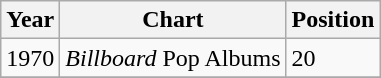<table class="wikitable">
<tr>
<th>Year</th>
<th>Chart</th>
<th>Position</th>
</tr>
<tr>
<td>1970</td>
<td><em>Billboard</em> Pop Albums</td>
<td>20</td>
</tr>
<tr>
</tr>
</table>
